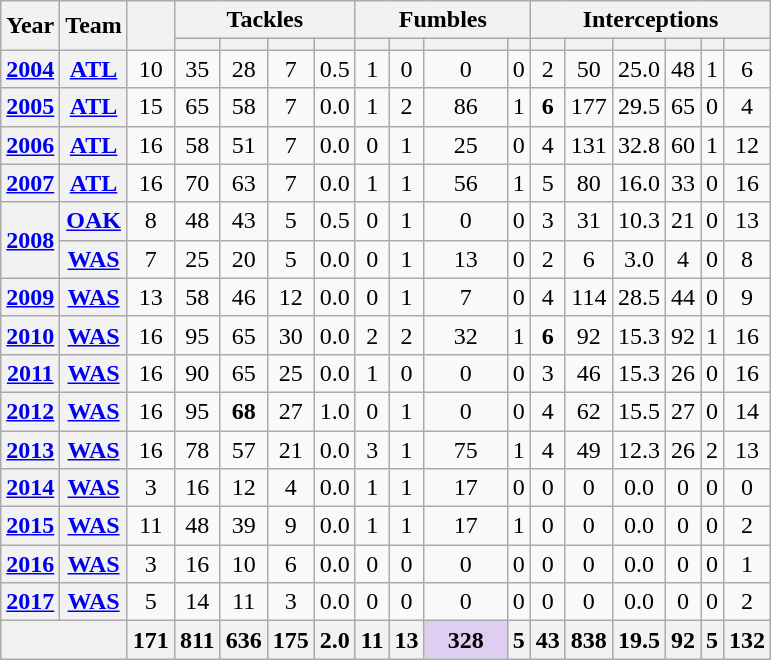<table class="wikitable" style="text-align:center">
<tr>
<th rowspan="2">Year</th>
<th rowspan="2">Team</th>
<th rowspan="2"></th>
<th colspan="4">Tackles</th>
<th colspan="4">Fumbles</th>
<th colspan="6">Interceptions</th>
</tr>
<tr>
<th></th>
<th></th>
<th></th>
<th></th>
<th></th>
<th></th>
<th></th>
<th></th>
<th></th>
<th></th>
<th></th>
<th></th>
<th></th>
<th></th>
</tr>
<tr>
<th><a href='#'>2004</a></th>
<th><a href='#'>ATL</a></th>
<td>10</td>
<td>35</td>
<td>28</td>
<td>7</td>
<td>0.5</td>
<td>1</td>
<td>0</td>
<td>0</td>
<td>0</td>
<td>2</td>
<td>50</td>
<td>25.0</td>
<td>48</td>
<td>1</td>
<td>6</td>
</tr>
<tr>
<th><a href='#'>2005</a></th>
<th><a href='#'>ATL</a></th>
<td>15</td>
<td>65</td>
<td>58</td>
<td>7</td>
<td>0.0</td>
<td>1</td>
<td>2</td>
<td>86</td>
<td>1</td>
<td><strong>6</strong></td>
<td>177</td>
<td>29.5</td>
<td>65</td>
<td>0</td>
<td>4</td>
</tr>
<tr>
<th><a href='#'>2006</a></th>
<th><a href='#'>ATL</a></th>
<td>16</td>
<td>58</td>
<td>51</td>
<td>7</td>
<td>0.0</td>
<td>0</td>
<td>1</td>
<td>25</td>
<td>0</td>
<td>4</td>
<td>131</td>
<td>32.8</td>
<td>60</td>
<td>1</td>
<td>12</td>
</tr>
<tr>
<th><a href='#'>2007</a></th>
<th><a href='#'>ATL</a></th>
<td>16</td>
<td>70</td>
<td>63</td>
<td>7</td>
<td>0.0</td>
<td>1</td>
<td>1</td>
<td>56</td>
<td>1</td>
<td>5</td>
<td>80</td>
<td>16.0</td>
<td>33</td>
<td>0</td>
<td>16</td>
</tr>
<tr>
<th rowspan="2"><a href='#'>2008</a></th>
<th><a href='#'>OAK</a></th>
<td>8</td>
<td>48</td>
<td>43</td>
<td>5</td>
<td>0.5</td>
<td>0</td>
<td>1</td>
<td>0</td>
<td>0</td>
<td>3</td>
<td>31</td>
<td>10.3</td>
<td>21</td>
<td>0</td>
<td>13</td>
</tr>
<tr>
<th><a href='#'>WAS</a></th>
<td>7</td>
<td>25</td>
<td>20</td>
<td>5</td>
<td>0.0</td>
<td>0</td>
<td>1</td>
<td>13</td>
<td>0</td>
<td>2</td>
<td>6</td>
<td>3.0</td>
<td>4</td>
<td>0</td>
<td>8</td>
</tr>
<tr>
<th><a href='#'>2009</a></th>
<th><a href='#'>WAS</a></th>
<td>13</td>
<td>58</td>
<td>46</td>
<td>12</td>
<td>0.0</td>
<td>0</td>
<td>1</td>
<td>7</td>
<td>0</td>
<td>4</td>
<td>114</td>
<td>28.5</td>
<td>44</td>
<td>0</td>
<td>9</td>
</tr>
<tr>
<th><a href='#'>2010</a></th>
<th><a href='#'>WAS</a></th>
<td>16</td>
<td>95</td>
<td>65</td>
<td>30</td>
<td>0.0</td>
<td>2</td>
<td>2</td>
<td>32</td>
<td>1</td>
<td><strong>6</strong></td>
<td>92</td>
<td>15.3</td>
<td>92</td>
<td>1</td>
<td>16</td>
</tr>
<tr>
<th><a href='#'>2011</a></th>
<th><a href='#'>WAS</a></th>
<td>16</td>
<td>90</td>
<td>65</td>
<td>25</td>
<td>0.0</td>
<td>1</td>
<td>0</td>
<td>0</td>
<td>0</td>
<td>3</td>
<td>46</td>
<td>15.3</td>
<td>26</td>
<td>0</td>
<td>16</td>
</tr>
<tr>
<th><a href='#'>2012</a></th>
<th><a href='#'>WAS</a></th>
<td>16</td>
<td>95</td>
<td><strong>68</strong></td>
<td>27</td>
<td>1.0</td>
<td>0</td>
<td>1</td>
<td>0</td>
<td>0</td>
<td>4</td>
<td>62</td>
<td>15.5</td>
<td>27</td>
<td>0</td>
<td>14</td>
</tr>
<tr>
<th><a href='#'>2013</a></th>
<th><a href='#'>WAS</a></th>
<td>16</td>
<td>78</td>
<td>57</td>
<td>21</td>
<td>0.0</td>
<td>3</td>
<td>1</td>
<td>75</td>
<td>1</td>
<td>4</td>
<td>49</td>
<td>12.3</td>
<td>26</td>
<td>2</td>
<td>13</td>
</tr>
<tr>
<th><a href='#'>2014</a></th>
<th><a href='#'>WAS</a></th>
<td>3</td>
<td>16</td>
<td>12</td>
<td>4</td>
<td>0.0</td>
<td>1</td>
<td>1</td>
<td>17</td>
<td>0</td>
<td>0</td>
<td>0</td>
<td>0.0</td>
<td>0</td>
<td>0</td>
<td>0</td>
</tr>
<tr>
<th><a href='#'>2015</a></th>
<th><a href='#'>WAS</a></th>
<td>11</td>
<td>48</td>
<td>39</td>
<td>9</td>
<td>0.0</td>
<td>1</td>
<td>1</td>
<td>17</td>
<td>1</td>
<td>0</td>
<td>0</td>
<td>0.0</td>
<td>0</td>
<td>0</td>
<td>2</td>
</tr>
<tr>
<th><a href='#'>2016</a></th>
<th><a href='#'>WAS</a></th>
<td>3</td>
<td>16</td>
<td>10</td>
<td>6</td>
<td>0.0</td>
<td>0</td>
<td>0</td>
<td>0</td>
<td>0</td>
<td>0</td>
<td>0</td>
<td>0.0</td>
<td>0</td>
<td>0</td>
<td>1</td>
</tr>
<tr>
<th><a href='#'>2017</a></th>
<th><a href='#'>WAS</a></th>
<td>5</td>
<td>14</td>
<td>11</td>
<td>3</td>
<td>0.0</td>
<td>0</td>
<td>0</td>
<td>0</td>
<td>0</td>
<td>0</td>
<td>0</td>
<td>0.0</td>
<td>0</td>
<td>0</td>
<td>2</td>
</tr>
<tr>
<th colspan="2"></th>
<th>171</th>
<th>811</th>
<th>636</th>
<th>175</th>
<th>2.0</th>
<th>11</th>
<th>13</th>
<th style="background:#e0cef2; width:3em;">328</th>
<th>5</th>
<th>43</th>
<th>838</th>
<th>19.5</th>
<th>92</th>
<th>5</th>
<th>132</th>
</tr>
</table>
